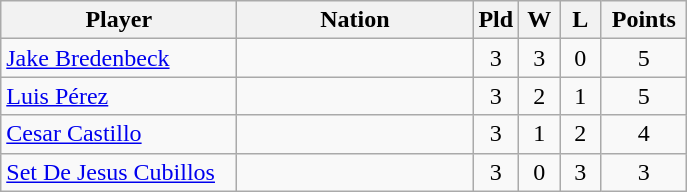<table class="wikitable" style="text-align:center">
<tr>
<th width="150">Player</th>
<th width="150">Nation</th>
<th width="20">Pld</th>
<th width="20">W</th>
<th width="20">L</th>
<th width="50">Points</th>
</tr>
<tr>
<td align="left"><a href='#'>Jake Bredenbeck</a></td>
<td align="left"></td>
<td>3</td>
<td>3</td>
<td>0</td>
<td>5</td>
</tr>
<tr>
<td align="left"><a href='#'>Luis Pérez</a></td>
<td align="left"></td>
<td>3</td>
<td>2</td>
<td>1</td>
<td>5</td>
</tr>
<tr>
<td align="left"><a href='#'>Cesar Castillo</a></td>
<td align="left"></td>
<td>3</td>
<td>1</td>
<td>2</td>
<td>4</td>
</tr>
<tr>
<td align="left"><a href='#'>Set De Jesus Cubillos</a></td>
<td align="left"></td>
<td>3</td>
<td>0</td>
<td>3</td>
<td>3</td>
</tr>
</table>
